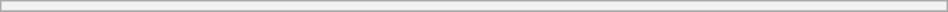<table class="wikitable sortable collapsible collapsed" style="min-width:50%">
<tr>
<th colspan=6 style="font-size:88%"><a href='#'></a></th>
</tr>
<tr>
</tr>
</table>
